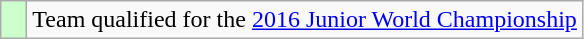<table class="wikitable" style="text-align: left;">
<tr>
<td width=10px bgcolor=#ccffcc></td>
<td>Team qualified for the <a href='#'>2016 Junior World Championship</a></td>
</tr>
</table>
